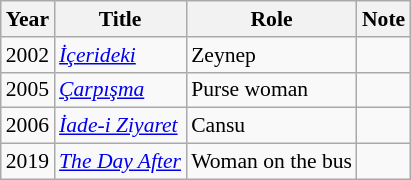<table class="wikitable" style="font-size:90%;">
<tr>
<th>Year</th>
<th>Title</th>
<th>Role</th>
<th>Note</th>
</tr>
<tr>
<td>2002</td>
<td><em><a href='#'>İçerideki</a></em></td>
<td>Zeynep</td>
<td></td>
</tr>
<tr>
<td>2005</td>
<td><em><a href='#'>Çarpışma</a></em></td>
<td>Purse woman</td>
<td></td>
</tr>
<tr>
<td>2006</td>
<td><em><a href='#'>İade-i Ziyaret</a></em></td>
<td>Cansu</td>
<td></td>
</tr>
<tr>
<td>2019</td>
<td><em><a href='#'>The Day After</a></em></td>
<td>Woman on the bus</td>
<td></td>
</tr>
</table>
